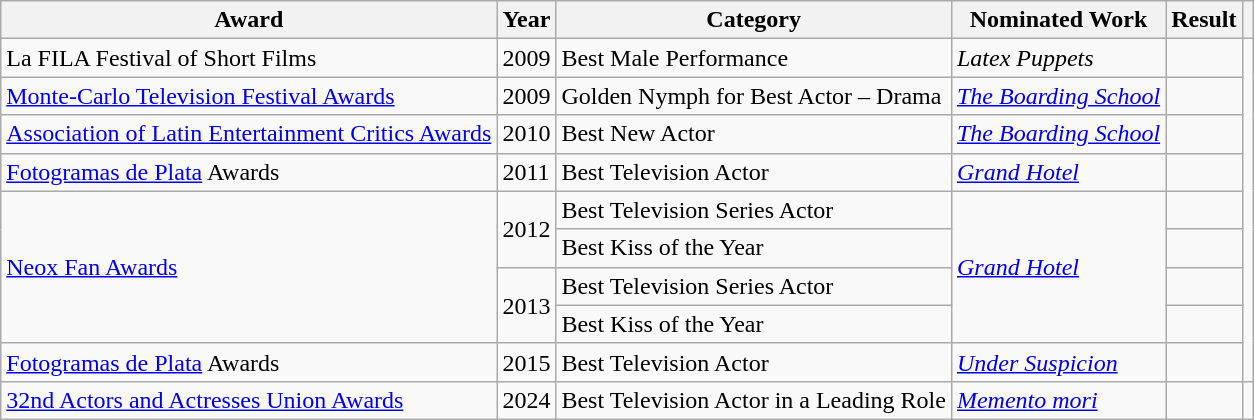<table class="wikitable sortable">
<tr>
<th>Award</th>
<th>Year</th>
<th>Category</th>
<th>Nominated Work</th>
<th>Result</th>
<th></th>
</tr>
<tr>
<td>La FILA Festival of Short Films</td>
<td>2009</td>
<td>Best Male Performance</td>
<td><em>Latex Puppets</em></td>
<td></td>
</tr>
<tr>
<td><a href='#'>Monte-Carlo Television Festival Awards</a></td>
<td>2009</td>
<td>Golden Nymph for Best Actor – Drama</td>
<td><em><a href='#'>The Boarding School</a></em></td>
<td></td>
</tr>
<tr>
<td><a href='#'>Association of Latin Entertainment Critics Awards</a></td>
<td>2010</td>
<td>Best New Actor</td>
<td><em><a href='#'>The Boarding School</a></em></td>
<td></td>
</tr>
<tr>
<td><a href='#'>Fotogramas de Plata</a> Awards</td>
<td>2011</td>
<td>Best Television Actor</td>
<td><em><a href='#'>Grand Hotel</a></em></td>
<td></td>
</tr>
<tr>
<td rowspan="4"><a href='#'>Neox Fan Awards</a></td>
<td rowspan="2">2012</td>
<td>Best Television Series Actor</td>
<td rowspan="4"><em><a href='#'>Grand Hotel</a></em></td>
<td></td>
</tr>
<tr>
<td>Best Kiss of the Year </td>
<td></td>
</tr>
<tr>
<td rowspan="2">2013</td>
<td>Best Television Series Actor</td>
<td></td>
</tr>
<tr>
<td>Best Kiss of the Year </td>
<td></td>
</tr>
<tr>
<td><a href='#'>Fotogramas de Plata</a> Awards</td>
<td>2015</td>
<td>Best Television Actor</td>
<td><em><a href='#'>Under Suspicion</a></em></td>
<td></td>
</tr>
<tr>
<td><a href='#'>32nd Actors and Actresses Union Awards</a></td>
<td>2024</td>
<td>Best Television Actor in a Leading Role</td>
<td><em><a href='#'>Memento mori</a></em></td>
<td></td>
<td></td>
</tr>
</table>
